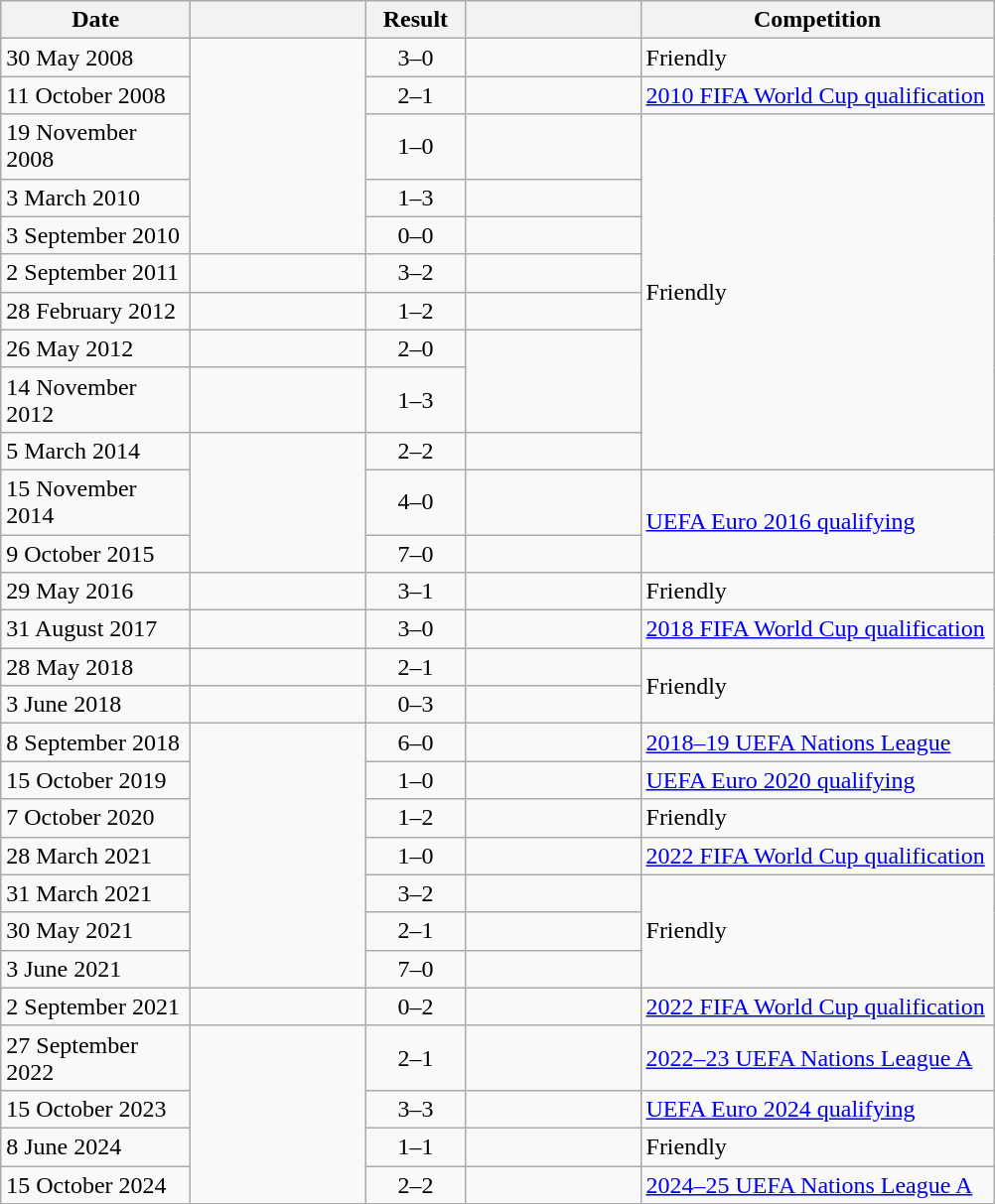<table class="wikitable">
<tr>
<th width=120>Date</th>
<th width=110></th>
<th width=60>Result</th>
<th width=110></th>
<th width=230>Competition</th>
</tr>
<tr>
<td>30 May 2008</td>
<td rowspan="5" align="right"></td>
<td align=center>3–0</td>
<td></td>
<td>Friendly</td>
</tr>
<tr>
<td>11 October 2008</td>
<td align=center>2–1</td>
<td></td>
<td><a href='#'>2010 FIFA World Cup qualification</a></td>
</tr>
<tr>
<td>19 November 2008</td>
<td align=center>1–0</td>
<td></td>
<td rowspan="8">Friendly</td>
</tr>
<tr>
<td>3 March 2010</td>
<td align=center>1–3</td>
<td></td>
</tr>
<tr>
<td>3 September 2010</td>
<td align=center>0–0</td>
<td></td>
</tr>
<tr>
<td>2 September 2011</td>
<td align=right></td>
<td align=center>3–2</td>
<td></td>
</tr>
<tr>
<td>28 February 2012</td>
<td align=right></td>
<td align=center>1–2</td>
<td></td>
</tr>
<tr>
<td>26 May 2012</td>
<td align=right></td>
<td align=center>2–0</td>
<td rowspan="2"></td>
</tr>
<tr>
<td>14 November 2012</td>
<td align=right></td>
<td align=center>1–3</td>
</tr>
<tr>
<td>5 March 2014</td>
<td rowspan="3" align="right"></td>
<td align=center>2–2</td>
<td></td>
</tr>
<tr>
<td>15 November 2014</td>
<td align=center>4–0</td>
<td></td>
<td rowspan="2"><a href='#'>UEFA Euro 2016 qualifying</a></td>
</tr>
<tr>
<td>9 October 2015</td>
<td align=center>7–0</td>
<td></td>
</tr>
<tr>
<td>29 May 2016</td>
<td align=right></td>
<td align=center>3–1</td>
<td></td>
<td>Friendly</td>
</tr>
<tr>
<td>31 August 2017</td>
<td align=right></td>
<td align=center>3–0</td>
<td></td>
<td><a href='#'>2018 FIFA World Cup qualification</a></td>
</tr>
<tr>
<td>28 May 2018</td>
<td align=right></td>
<td align=center>2–1</td>
<td></td>
<td rowspan="2">Friendly</td>
</tr>
<tr>
<td>3 June 2018</td>
<td align=right></td>
<td align=center>0–3</td>
<td></td>
</tr>
<tr>
<td>8 September 2018</td>
<td rowspan="7" align="right"></td>
<td align=center>6–0</td>
<td></td>
<td><a href='#'>2018–19 UEFA Nations League</a></td>
</tr>
<tr>
<td>15 October 2019</td>
<td align=center>1–0</td>
<td></td>
<td><a href='#'>UEFA Euro 2020 qualifying</a></td>
</tr>
<tr>
<td>7 October 2020</td>
<td align=center>1–2</td>
<td></td>
<td>Friendly</td>
</tr>
<tr>
<td>28 March 2021</td>
<td align=center>1–0</td>
<td></td>
<td><a href='#'>2022 FIFA World Cup qualification</a></td>
</tr>
<tr>
<td>31 March 2021</td>
<td align=center>3–2</td>
<td></td>
<td rowspan="3">Friendly</td>
</tr>
<tr>
<td>30 May 2021</td>
<td align=center>2–1</td>
<td></td>
</tr>
<tr>
<td>3 June 2021</td>
<td align=center>7–0</td>
<td></td>
</tr>
<tr>
<td>2 September 2021</td>
<td align=right></td>
<td align=center>0–2</td>
<td></td>
<td><a href='#'>2022 FIFA World Cup qualification</a></td>
</tr>
<tr>
<td>27 September 2022</td>
<td rowspan="4" align="right"></td>
<td align=center>2–1</td>
<td></td>
<td><a href='#'>2022–23 UEFA Nations League A</a></td>
</tr>
<tr>
<td>15 October 2023</td>
<td align=center>3–3</td>
<td></td>
<td><a href='#'>UEFA Euro 2024 qualifying</a></td>
</tr>
<tr>
<td>8 June 2024</td>
<td align=center>1–1</td>
<td></td>
<td>Friendly</td>
</tr>
<tr>
<td>15 October 2024</td>
<td align=center>2–2</td>
<td></td>
<td><a href='#'>2024–25 UEFA Nations League A</a></td>
</tr>
</table>
